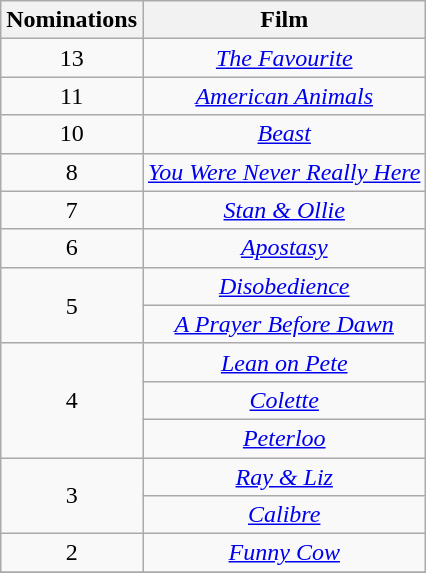<table class="wikitable plainrowheaders" style="text-align:center;">
<tr>
<th scope="col" style="width:55px;">Nominations</th>
<th scope="col" style="text-align:center;">Film</th>
</tr>
<tr>
<td scope=row style="text-align:center">13</td>
<td><em><a href='#'>The Favourite</a></em></td>
</tr>
<tr>
<td scope=row style="text-align:center">11</td>
<td><em><a href='#'>American Animals</a></em></td>
</tr>
<tr>
<td scope=row style="text-align:center">10</td>
<td><em><a href='#'>Beast</a></em></td>
</tr>
<tr>
<td scope=row style="text-align:center">8</td>
<td><em><a href='#'>You Were Never Really Here</a></em></td>
</tr>
<tr>
<td scope=row style="text-align:center">7</td>
<td><em><a href='#'>Stan & Ollie</a></em></td>
</tr>
<tr>
<td scope=row style="text-align:center">6</td>
<td><em><a href='#'>Apostasy</a></em></td>
</tr>
<tr>
<td scope=row rowspan=2 style="text-align:center;">5</td>
<td><em><a href='#'>Disobedience</a></em></td>
</tr>
<tr>
<td><em><a href='#'>A Prayer Before Dawn</a></em></td>
</tr>
<tr>
<td scope=row rowspan=3 style="text-align:center;">4</td>
<td><em><a href='#'>Lean on Pete</a></em></td>
</tr>
<tr>
<td><em><a href='#'>Colette</a></em></td>
</tr>
<tr>
<td><em><a href='#'>Peterloo</a></em></td>
</tr>
<tr>
<td scope=row rowspan=2 style="text-align:center;">3</td>
<td><em><a href='#'>Ray & Liz</a></em></td>
</tr>
<tr>
<td><em><a href='#'>Calibre</a></em></td>
</tr>
<tr>
<td scope=row style="text-align:center">2</td>
<td><em><a href='#'>Funny Cow</a></em></td>
</tr>
<tr>
</tr>
</table>
